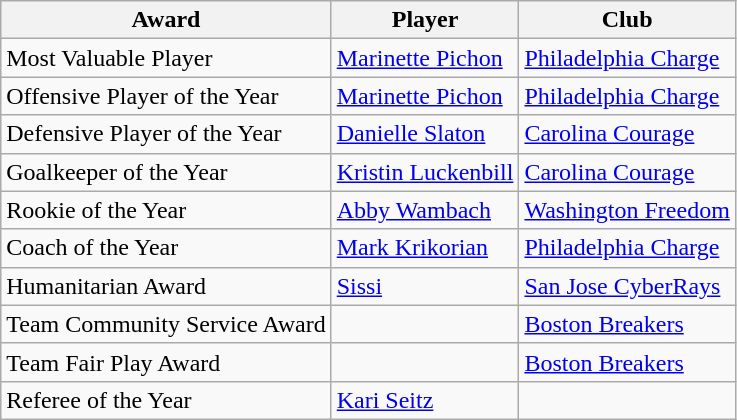<table class="wikitable" style="font-size:100%";|"text-align: center;">
<tr>
<th>Award</th>
<th>Player</th>
<th>Club</th>
</tr>
<tr>
<td>Most Valuable Player</td>
<td> <a href='#'>Marinette Pichon</a></td>
<td><a href='#'>Philadelphia Charge</a></td>
</tr>
<tr>
<td>Offensive Player of the Year</td>
<td> <a href='#'>Marinette Pichon</a></td>
<td><a href='#'>Philadelphia Charge</a></td>
</tr>
<tr>
<td>Defensive Player of the Year</td>
<td> <a href='#'>Danielle Slaton</a></td>
<td><a href='#'>Carolina Courage</a></td>
</tr>
<tr>
<td>Goalkeeper of the Year</td>
<td> <a href='#'>Kristin Luckenbill</a></td>
<td><a href='#'>Carolina Courage</a></td>
</tr>
<tr>
<td>Rookie of the Year</td>
<td> <a href='#'>Abby Wambach</a></td>
<td><a href='#'>Washington Freedom</a></td>
</tr>
<tr>
<td>Coach of the Year</td>
<td> <a href='#'>Mark Krikorian</a></td>
<td><a href='#'>Philadelphia Charge</a></td>
</tr>
<tr>
<td>Humanitarian Award</td>
<td> <a href='#'>Sissi</a></td>
<td><a href='#'>San Jose CyberRays</a></td>
</tr>
<tr>
<td>Team Community Service Award</td>
<td></td>
<td><a href='#'>Boston Breakers</a></td>
</tr>
<tr>
<td>Team Fair Play Award</td>
<td></td>
<td><a href='#'>Boston Breakers</a></td>
</tr>
<tr>
<td>Referee of the Year</td>
<td> <a href='#'>Kari Seitz</a></td>
<td></td>
</tr>
</table>
